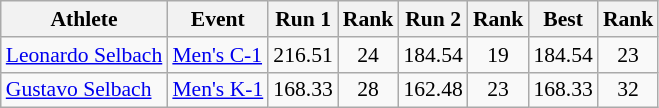<table class="wikitable" style="font-size:90%">
<tr>
<th>Athlete</th>
<th>Event</th>
<th>Run 1</th>
<th>Rank</th>
<th>Run 2</th>
<th>Rank</th>
<th>Best</th>
<th>Rank</th>
</tr>
<tr align=center>
<td align=left><a href='#'>Leonardo Selbach</a></td>
<td align=left><a href='#'>Men's C-1</a></td>
<td>216.51</td>
<td>24</td>
<td>184.54</td>
<td>19</td>
<td>184.54</td>
<td>23</td>
</tr>
<tr align=center>
<td align=left><a href='#'>Gustavo Selbach</a></td>
<td align=left><a href='#'>Men's K-1</a></td>
<td>168.33</td>
<td>28</td>
<td>162.48</td>
<td>23</td>
<td>168.33</td>
<td>32</td>
</tr>
</table>
